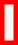<table class="wikitable" style="border: 3px solid red">
<tr>
<td><br></td>
</tr>
</table>
